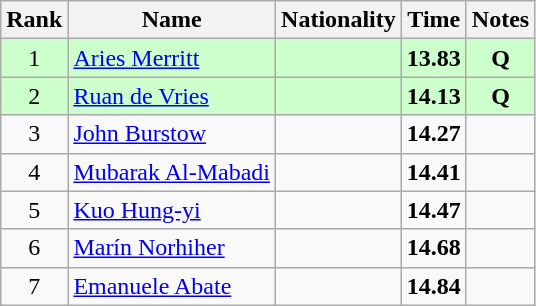<table class="wikitable sortable" style="text-align:center">
<tr>
<th>Rank</th>
<th>Name</th>
<th>Nationality</th>
<th>Time</th>
<th>Notes</th>
</tr>
<tr bgcolor=ccffcc>
<td>1</td>
<td align=left><a href='#'>Aries Merritt</a></td>
<td align=left></td>
<td><strong>13.83</strong></td>
<td><strong>Q</strong></td>
</tr>
<tr bgcolor=ccffcc>
<td>2</td>
<td align=left><a href='#'>Ruan de Vries</a></td>
<td align=left></td>
<td><strong>14.13</strong></td>
<td><strong>Q</strong></td>
</tr>
<tr>
<td>3</td>
<td align=left><a href='#'>John Burstow</a></td>
<td align=left></td>
<td><strong>14.27</strong></td>
<td></td>
</tr>
<tr>
<td>4</td>
<td align=left><a href='#'>Mubarak Al-Mabadi</a></td>
<td align=left></td>
<td><strong>14.41</strong></td>
<td></td>
</tr>
<tr>
<td>5</td>
<td align=left><a href='#'>Kuo Hung-yi</a></td>
<td align=left></td>
<td><strong>14.47</strong></td>
<td></td>
</tr>
<tr>
<td>6</td>
<td align=left><a href='#'>Marín Norhiher</a></td>
<td align=left></td>
<td><strong>14.68</strong></td>
<td></td>
</tr>
<tr>
<td>7</td>
<td align=left><a href='#'>Emanuele Abate</a></td>
<td align=left></td>
<td><strong>14.84</strong></td>
<td></td>
</tr>
</table>
